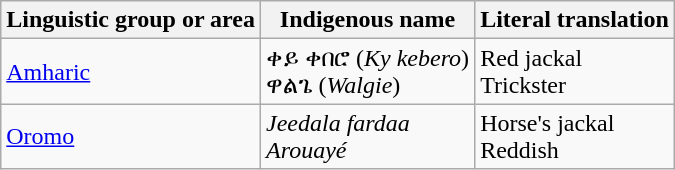<table class="wikitable collapsed">
<tr>
<th>Linguistic group or area</th>
<th>Indigenous name</th>
<th>Literal translation</th>
</tr>
<tr>
<td><a href='#'>Amharic</a></td>
<td>ቀይ ቀበሮ (<em>Ky kebero</em>)<br>ዋልጌ (<em>Walgie</em>)</td>
<td>Red jackal<br>Trickster</td>
</tr>
<tr>
<td><a href='#'>Oromo</a></td>
<td><em>Jeedala fardaa</em><br><em>Arouayé</em></td>
<td>Horse's jackal<br>Reddish</td>
</tr>
</table>
